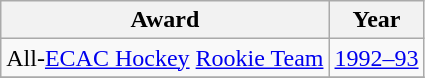<table class="wikitable">
<tr>
<th>Award</th>
<th>Year</th>
</tr>
<tr>
<td>All-<a href='#'>ECAC Hockey</a> <a href='#'>Rookie Team</a></td>
<td><a href='#'>1992–93</a></td>
</tr>
<tr>
</tr>
</table>
